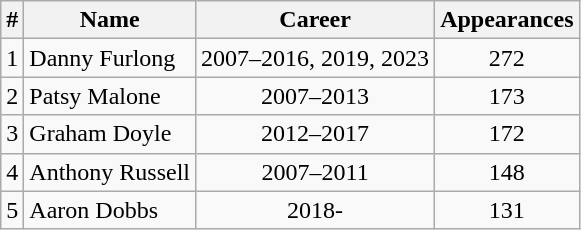<table class="wikitable" style="text-align: center;">
<tr>
<th>#</th>
<th>Name</th>
<th>Career</th>
<th>Appearances</th>
</tr>
<tr>
<td>1</td>
<td align="left"> Danny Furlong</td>
<td>2007–2016, 2019, 2023</td>
<td>272</td>
</tr>
<tr>
<td>2</td>
<td align="left"> Patsy Malone</td>
<td>2007–2013</td>
<td>173</td>
</tr>
<tr>
<td>3</td>
<td align="left"> Graham Doyle</td>
<td>2012–2017</td>
<td>172</td>
</tr>
<tr>
<td>4</td>
<td align="left"> Anthony Russell</td>
<td>2007–2011</td>
<td>148</td>
</tr>
<tr>
<td>5</td>
<td align="left"> Aaron Dobbs</td>
<td>2018-</td>
<td>131</td>
</tr>
</table>
